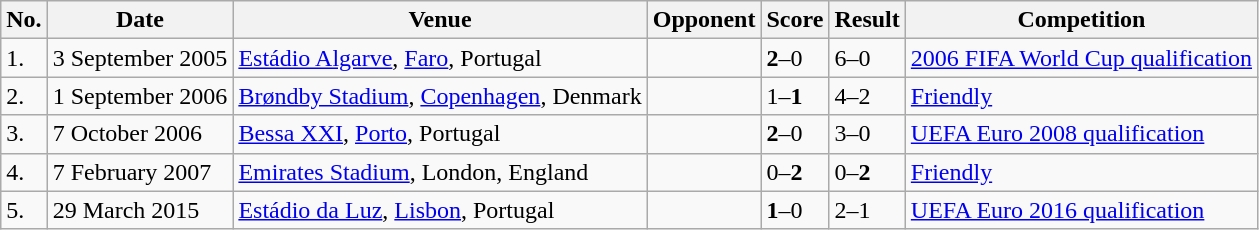<table class="wikitable collapsible collapsed">
<tr>
<th>No.</th>
<th>Date</th>
<th>Venue</th>
<th>Opponent</th>
<th>Score</th>
<th>Result</th>
<th>Competition</th>
</tr>
<tr>
<td>1.</td>
<td>3 September 2005</td>
<td><a href='#'>Estádio Algarve</a>, <a href='#'>Faro</a>, Portugal</td>
<td></td>
<td><strong>2</strong>–0</td>
<td>6–0</td>
<td><a href='#'> 2006 FIFA World Cup qualification</a></td>
</tr>
<tr>
<td>2.</td>
<td>1 September 2006</td>
<td><a href='#'>Brøndby Stadium</a>, <a href='#'>Copenhagen</a>, Denmark</td>
<td></td>
<td>1–<strong>1</strong></td>
<td>4–2</td>
<td><a href='#'>Friendly</a></td>
</tr>
<tr>
<td>3.</td>
<td>7 October 2006</td>
<td><a href='#'>Bessa XXI</a>, <a href='#'>Porto</a>, Portugal</td>
<td></td>
<td><strong>2</strong>–0</td>
<td>3–0</td>
<td><a href='#'>UEFA Euro 2008 qualification</a></td>
</tr>
<tr>
<td>4.</td>
<td>7 February 2007</td>
<td><a href='#'>Emirates Stadium</a>, London, England</td>
<td></td>
<td>0–<strong>2</strong></td>
<td>0–<strong>2</strong></td>
<td><a href='#'>Friendly</a></td>
</tr>
<tr>
<td>5.</td>
<td>29 March 2015</td>
<td><a href='#'>Estádio da Luz</a>, <a href='#'>Lisbon</a>, Portugal</td>
<td></td>
<td><strong>1</strong>–0</td>
<td>2–1</td>
<td><a href='#'>UEFA Euro 2016 qualification</a></td>
</tr>
</table>
